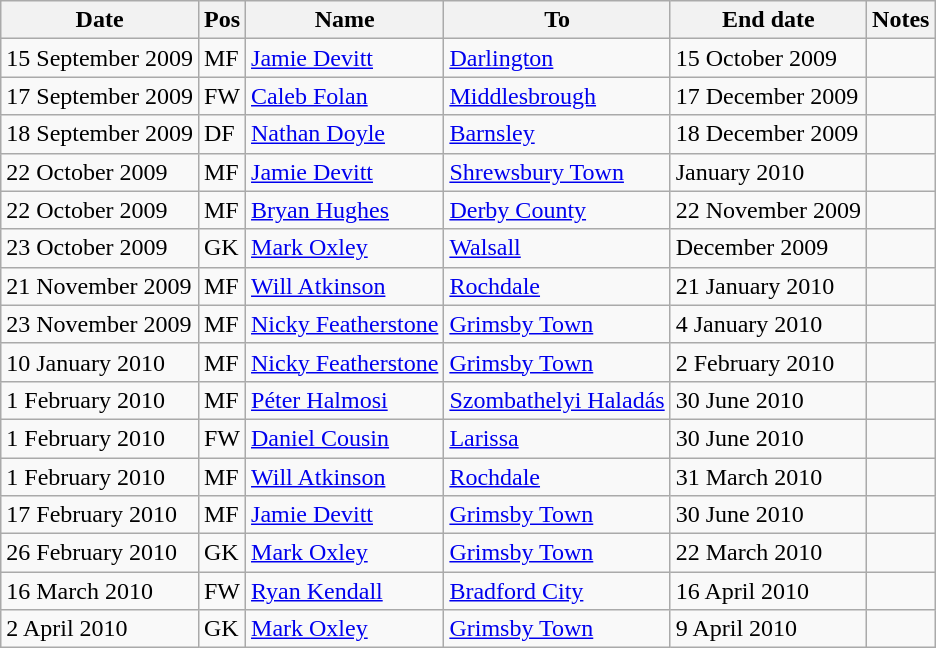<table class="wikitable" border="1">
<tr>
<th>Date</th>
<th>Pos</th>
<th>Name</th>
<th>To</th>
<th>End date</th>
<th>Notes</th>
</tr>
<tr>
<td>15 September 2009</td>
<td>MF</td>
<td><a href='#'>Jamie Devitt</a></td>
<td><a href='#'>Darlington</a></td>
<td>15 October 2009</td>
<td></td>
</tr>
<tr>
<td>17 September 2009</td>
<td>FW</td>
<td><a href='#'>Caleb Folan</a></td>
<td><a href='#'>Middlesbrough</a></td>
<td>17 December 2009</td>
<td></td>
</tr>
<tr>
<td>18 September 2009</td>
<td>DF</td>
<td><a href='#'>Nathan Doyle</a></td>
<td><a href='#'>Barnsley</a></td>
<td>18 December 2009</td>
<td></td>
</tr>
<tr>
<td>22 October 2009</td>
<td>MF</td>
<td><a href='#'>Jamie Devitt</a></td>
<td><a href='#'>Shrewsbury Town</a></td>
<td>January 2010</td>
<td></td>
</tr>
<tr>
<td>22 October 2009</td>
<td>MF</td>
<td><a href='#'>Bryan Hughes</a></td>
<td><a href='#'>Derby County</a></td>
<td>22 November 2009</td>
<td></td>
</tr>
<tr>
<td>23 October 2009</td>
<td>GK</td>
<td><a href='#'>Mark Oxley</a></td>
<td><a href='#'>Walsall</a></td>
<td>December 2009</td>
<td></td>
</tr>
<tr>
<td>21 November 2009</td>
<td>MF</td>
<td><a href='#'>Will Atkinson</a></td>
<td><a href='#'>Rochdale</a></td>
<td>21 January 2010</td>
<td></td>
</tr>
<tr>
<td>23 November 2009</td>
<td>MF</td>
<td><a href='#'>Nicky Featherstone</a></td>
<td><a href='#'>Grimsby Town</a></td>
<td>4 January 2010</td>
<td></td>
</tr>
<tr>
<td>10 January 2010</td>
<td>MF</td>
<td><a href='#'>Nicky Featherstone</a></td>
<td><a href='#'>Grimsby Town</a></td>
<td>2 February 2010</td>
<td></td>
</tr>
<tr>
<td>1 February 2010</td>
<td>MF</td>
<td><a href='#'>Péter Halmosi</a></td>
<td><a href='#'>Szombathelyi Haladás</a></td>
<td>30 June 2010</td>
<td></td>
</tr>
<tr>
<td>1 February 2010</td>
<td>FW</td>
<td><a href='#'>Daniel Cousin</a></td>
<td><a href='#'>Larissa</a></td>
<td>30 June 2010</td>
<td></td>
</tr>
<tr>
<td>1 February 2010</td>
<td>MF</td>
<td><a href='#'>Will Atkinson</a></td>
<td><a href='#'>Rochdale</a></td>
<td>31 March 2010</td>
<td></td>
</tr>
<tr>
<td>17 February 2010</td>
<td>MF</td>
<td><a href='#'>Jamie Devitt</a></td>
<td><a href='#'>Grimsby Town</a></td>
<td>30 June 2010</td>
<td></td>
</tr>
<tr>
<td>26 February 2010</td>
<td>GK</td>
<td><a href='#'>Mark Oxley</a></td>
<td><a href='#'>Grimsby Town</a></td>
<td>22 March 2010</td>
<td></td>
</tr>
<tr>
<td>16 March 2010</td>
<td>FW</td>
<td><a href='#'>Ryan Kendall</a></td>
<td><a href='#'>Bradford City</a></td>
<td>16 April 2010</td>
<td></td>
</tr>
<tr>
<td>2 April 2010</td>
<td>GK</td>
<td><a href='#'>Mark Oxley</a></td>
<td><a href='#'>Grimsby Town</a></td>
<td>9 April 2010</td>
<td><br></td>
</tr>
</table>
